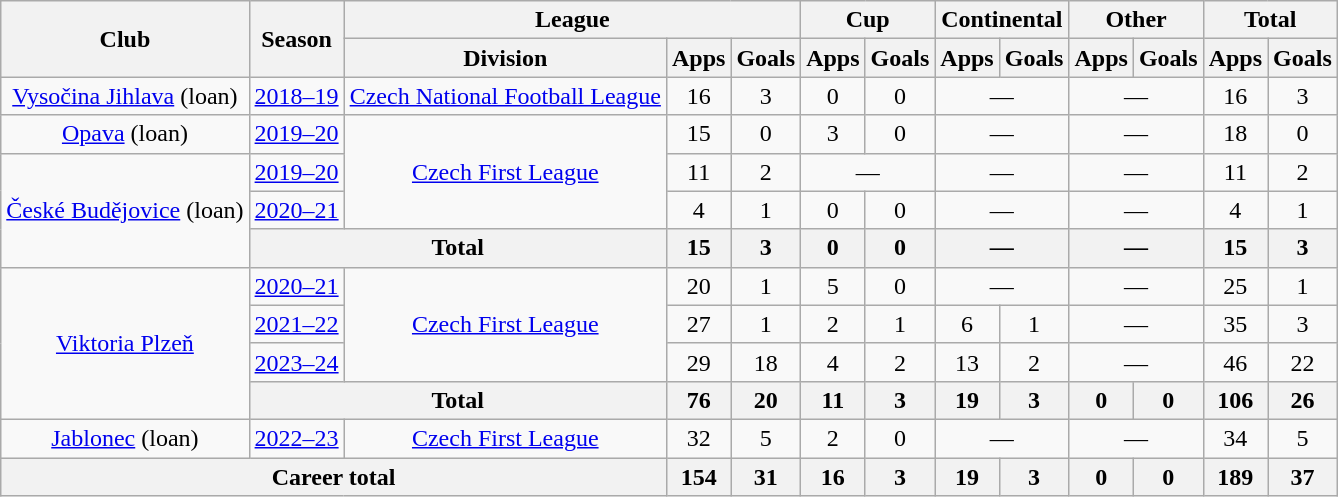<table class="wikitable" style="text-align:center">
<tr>
<th rowspan=2>Club</th>
<th rowspan=2>Season</th>
<th colspan=3>League</th>
<th colspan=2>Cup</th>
<th colspan=2>Continental</th>
<th colspan=2>Other</th>
<th colspan=2>Total</th>
</tr>
<tr>
<th>Division</th>
<th>Apps</th>
<th>Goals</th>
<th>Apps</th>
<th>Goals</th>
<th>Apps</th>
<th>Goals</th>
<th>Apps</th>
<th>Goals</th>
<th>Apps</th>
<th>Goals</th>
</tr>
<tr>
<td><a href='#'>Vysočina Jihlava</a> (loan)</td>
<td><a href='#'>2018–19</a></td>
<td><a href='#'>Czech National Football League</a></td>
<td>16</td>
<td>3</td>
<td>0</td>
<td>0</td>
<td colspan="2">—</td>
<td colspan="2">—</td>
<td>16</td>
<td>3</td>
</tr>
<tr>
<td><a href='#'>Opava</a>  (loan)</td>
<td><a href='#'>2019–20</a></td>
<td rowspan="3"><a href='#'>Czech First League</a></td>
<td>15</td>
<td>0</td>
<td>3</td>
<td>0</td>
<td colspan="2">—</td>
<td colspan="2">—</td>
<td>18</td>
<td>0</td>
</tr>
<tr>
<td rowspan="3"><a href='#'>České Budějovice</a> (loan)</td>
<td><a href='#'>2019–20</a></td>
<td>11</td>
<td>2</td>
<td colspan="2">—</td>
<td colspan="2">—</td>
<td colspan="2">—</td>
<td>11</td>
<td>2</td>
</tr>
<tr>
<td><a href='#'>2020–21</a></td>
<td>4</td>
<td>1</td>
<td>0</td>
<td>0</td>
<td colspan="2">—</td>
<td colspan="2">—</td>
<td>4</td>
<td>1</td>
</tr>
<tr>
<th colspan="2">Total</th>
<th>15</th>
<th>3</th>
<th>0</th>
<th>0</th>
<th colspan="2">—</th>
<th colspan="2">—</th>
<th>15</th>
<th>3</th>
</tr>
<tr>
<td rowspan="4"><a href='#'>Viktoria Plzeň</a></td>
<td><a href='#'>2020–21</a></td>
<td rowspan="3"><a href='#'>Czech First League</a></td>
<td>20</td>
<td>1</td>
<td>5</td>
<td>0</td>
<td colspan="2">—</td>
<td colspan="2">—</td>
<td>25</td>
<td>1</td>
</tr>
<tr>
<td><a href='#'>2021–22</a></td>
<td>27</td>
<td>1</td>
<td>2</td>
<td>1</td>
<td>6</td>
<td>1</td>
<td colspan="2">—</td>
<td>35</td>
<td>3</td>
</tr>
<tr>
<td><a href='#'>2023–24</a></td>
<td>29</td>
<td>18</td>
<td>4</td>
<td>2</td>
<td>13</td>
<td>2</td>
<td colspan="2">—</td>
<td>46</td>
<td>22</td>
</tr>
<tr>
<th colspan="2">Total</th>
<th>76</th>
<th>20</th>
<th>11</th>
<th>3</th>
<th>19</th>
<th>3</th>
<th>0</th>
<th>0</th>
<th>106</th>
<th>26</th>
</tr>
<tr>
<td><a href='#'>Jablonec</a> (loan)</td>
<td><a href='#'>2022–23</a></td>
<td><a href='#'>Czech First League</a></td>
<td>32</td>
<td>5</td>
<td>2</td>
<td>0</td>
<td colspan="2">—</td>
<td colspan="2">—</td>
<td>34</td>
<td>5</td>
</tr>
<tr>
<th colspan="3">Career total</th>
<th>154</th>
<th>31</th>
<th>16</th>
<th>3</th>
<th>19</th>
<th>3</th>
<th>0</th>
<th>0</th>
<th>189</th>
<th>37</th>
</tr>
</table>
